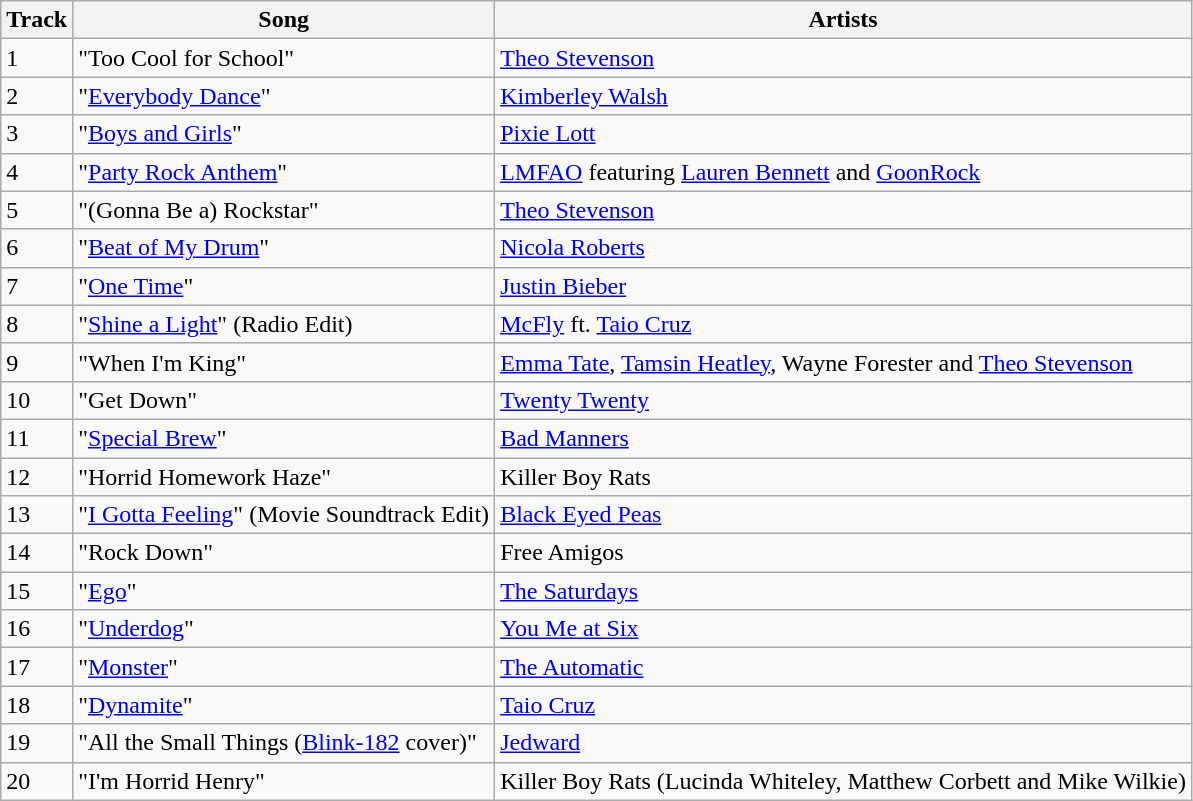<table class="wikitable">
<tr>
<th>Track</th>
<th>Song</th>
<th>Artists</th>
</tr>
<tr>
<td>1</td>
<td>"Too Cool for School"</td>
<td><a href='#'>Theo Stevenson</a></td>
</tr>
<tr>
<td>2</td>
<td>"<a href='#'>Everybody Dance</a>"</td>
<td><a href='#'>Kimberley Walsh</a></td>
</tr>
<tr>
<td>3</td>
<td>"<a href='#'>Boys and Girls</a>"</td>
<td><a href='#'>Pixie Lott</a></td>
</tr>
<tr>
<td>4</td>
<td>"<a href='#'>Party Rock Anthem</a>"</td>
<td><a href='#'>LMFAO</a> featuring <a href='#'>Lauren Bennett</a> and <a href='#'>GoonRock</a></td>
</tr>
<tr>
<td>5</td>
<td>"(Gonna Be a) Rockstar"</td>
<td><a href='#'>Theo Stevenson</a></td>
</tr>
<tr>
<td>6</td>
<td>"<a href='#'>Beat of My Drum</a>"</td>
<td><a href='#'>Nicola Roberts</a></td>
</tr>
<tr>
<td>7</td>
<td>"<a href='#'>One Time</a>"</td>
<td><a href='#'>Justin Bieber</a></td>
</tr>
<tr>
<td>8</td>
<td>"<a href='#'>Shine a Light</a>" (Radio Edit)</td>
<td><a href='#'>McFly</a> ft. <a href='#'>Taio Cruz</a></td>
</tr>
<tr>
<td>9</td>
<td>"When I'm King"</td>
<td><a href='#'>Emma Tate</a>, <a href='#'>Tamsin Heatley</a>, Wayne Forester and <a href='#'>Theo Stevenson</a></td>
</tr>
<tr>
<td>10</td>
<td>"Get Down"</td>
<td><a href='#'>Twenty Twenty</a></td>
</tr>
<tr>
<td>11</td>
<td>"<a href='#'>Special Brew</a>"</td>
<td><a href='#'>Bad Manners</a></td>
</tr>
<tr>
<td>12</td>
<td>"Horrid Homework Haze"</td>
<td>Killer Boy Rats</td>
</tr>
<tr>
<td>13</td>
<td>"<a href='#'>I Gotta Feeling</a>" (Movie Soundtrack Edit)</td>
<td><a href='#'>Black Eyed Peas</a></td>
</tr>
<tr>
<td>14</td>
<td>"Rock Down"</td>
<td>Free Amigos</td>
</tr>
<tr>
<td>15</td>
<td>"<a href='#'>Ego</a>"</td>
<td><a href='#'>The Saturdays</a></td>
</tr>
<tr>
<td>16</td>
<td>"<a href='#'>Underdog</a>"</td>
<td><a href='#'>You Me at Six</a></td>
</tr>
<tr>
<td>17</td>
<td>"<a href='#'>Monster</a>"</td>
<td><a href='#'>The Automatic</a></td>
</tr>
<tr>
<td>18</td>
<td>"<a href='#'>Dynamite</a>"</td>
<td><a href='#'>Taio Cruz</a></td>
</tr>
<tr>
<td>19</td>
<td>"All the Small Things (<a href='#'>Blink-182</a> cover)"</td>
<td><a href='#'>Jedward</a></td>
</tr>
<tr>
<td>20</td>
<td>"I'm Horrid Henry"</td>
<td>Killer Boy Rats (Lucinda Whiteley, Matthew Corbett and Mike Wilkie)</td>
</tr>
</table>
